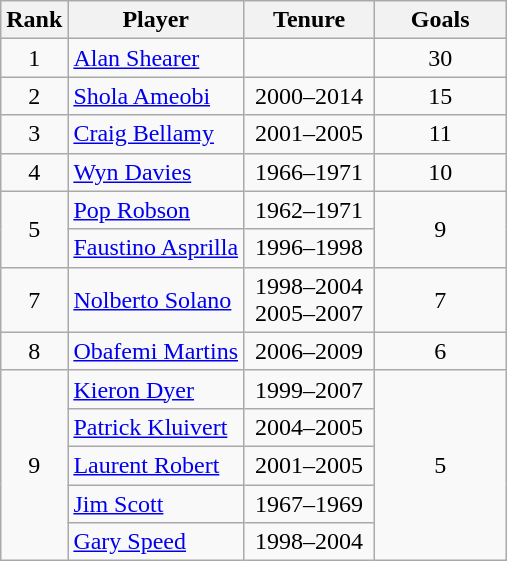<table class="wikitable" style="text-align: center;">
<tr>
<th>Rank</th>
<th>Player</th>
<th style="width: 5em;">Tenure</th>
<th style="width: 5em;">Goals</th>
</tr>
<tr>
<td style="text-align:center;">1</td>
<td style="text-align:left;"> <a href='#'>Alan Shearer</a></td>
<td></td>
<td>30</td>
</tr>
<tr>
<td style="text-align:center;">2</td>
<td style="text-align:left;"> <a href='#'>Shola Ameobi</a></td>
<td>2000–2014</td>
<td>15</td>
</tr>
<tr>
<td style="text-align:center;">3</td>
<td style="text-align:left;"> <a href='#'>Craig Bellamy</a></td>
<td>2001–2005</td>
<td>11</td>
</tr>
<tr>
<td style="text-align:center;">4</td>
<td style="text-align:left;"> <a href='#'>Wyn Davies</a></td>
<td>1966–1971</td>
<td>10</td>
</tr>
<tr>
<td style="text-align:center;" rowspan=2>5</td>
<td style="text-align:left;"> <a href='#'>Pop Robson</a></td>
<td>1962–1971</td>
<td rowspan=2>9</td>
</tr>
<tr>
<td style="text-align:left;"> <a href='#'>Faustino Asprilla</a></td>
<td>1996–1998</td>
</tr>
<tr>
<td style="text-align:center;">7</td>
<td style="text-align:left;"> <a href='#'>Nolberto Solano</a></td>
<td>1998–2004<br>2005–2007</td>
<td>7</td>
</tr>
<tr>
<td style="text-align:center;">8</td>
<td style="text-align:left;"> <a href='#'>Obafemi Martins</a></td>
<td>2006–2009</td>
<td>6</td>
</tr>
<tr>
<td style="text-align:center;" rowspan=5>9</td>
<td style="text-align:left;"> <a href='#'>Kieron Dyer</a></td>
<td>1999–2007</td>
<td rowspan=5>5</td>
</tr>
<tr>
<td style="text-align:left;"> <a href='#'>Patrick Kluivert</a></td>
<td>2004–2005</td>
</tr>
<tr>
<td style="text-align:left;"> <a href='#'>Laurent Robert</a></td>
<td>2001–2005</td>
</tr>
<tr>
<td style="text-align:left;"> <a href='#'>Jim Scott</a></td>
<td>1967–1969</td>
</tr>
<tr>
<td style="text-align:left;"> <a href='#'>Gary Speed</a></td>
<td>1998–2004</td>
</tr>
</table>
